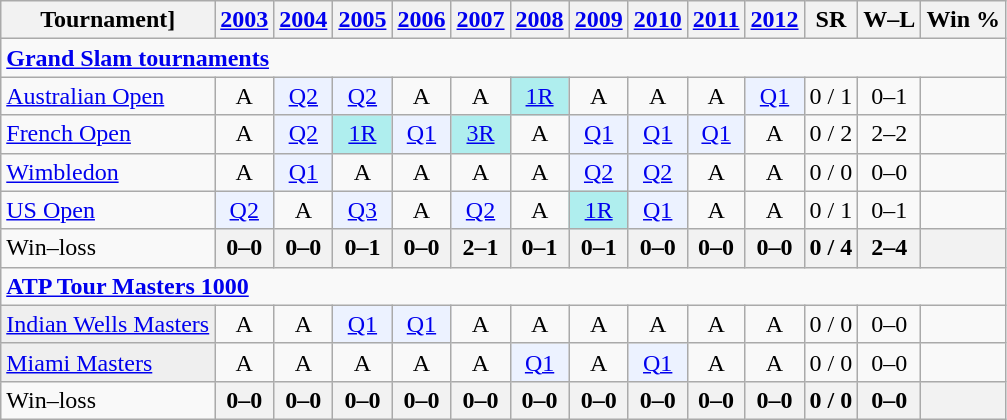<table class=wikitable style=text-align:center>
<tr>
<th>Tournament]</th>
<th><a href='#'>2003</a></th>
<th><a href='#'>2004</a></th>
<th><a href='#'>2005</a></th>
<th><a href='#'>2006</a></th>
<th><a href='#'>2007</a></th>
<th><a href='#'>2008</a></th>
<th><a href='#'>2009</a></th>
<th><a href='#'>2010</a></th>
<th><a href='#'>2011</a></th>
<th><a href='#'>2012</a></th>
<th>SR</th>
<th>W–L</th>
<th>Win %</th>
</tr>
<tr>
<td colspan=25 style=text-align:left><a href='#'><strong>Grand Slam tournaments</strong></a></td>
</tr>
<tr>
<td align=left><a href='#'>Australian Open</a></td>
<td>A</td>
<td bgcolor=ecf2ff><a href='#'>Q2</a></td>
<td bgcolor=ecf2ff><a href='#'>Q2</a></td>
<td>A</td>
<td>A</td>
<td bgcolor=afeeee><a href='#'>1R</a></td>
<td>A</td>
<td>A</td>
<td>A</td>
<td bgcolor=ecf2ff><a href='#'>Q1</a></td>
<td>0 / 1</td>
<td>0–1</td>
<td></td>
</tr>
<tr>
<td align=left><a href='#'>French Open</a></td>
<td>A</td>
<td bgcolor=ecf2ff><a href='#'>Q2</a></td>
<td bgcolor=afeeee><a href='#'>1R</a></td>
<td bgcolor=ecf2ff><a href='#'>Q1</a></td>
<td bgcolor=afeeee><a href='#'>3R</a></td>
<td>A</td>
<td bgcolor=ecf2ff><a href='#'>Q1</a></td>
<td bgcolor=ecf2ff><a href='#'>Q1</a></td>
<td bgcolor=ecf2ff><a href='#'>Q1</a></td>
<td>A</td>
<td>0 / 2</td>
<td>2–2</td>
<td></td>
</tr>
<tr>
<td align=left><a href='#'>Wimbledon</a></td>
<td>A</td>
<td bgcolor=ecf2ff><a href='#'>Q1</a></td>
<td>A</td>
<td>A</td>
<td>A</td>
<td>A</td>
<td bgcolor=ecf2ff><a href='#'>Q2</a></td>
<td bgcolor=ecf2ff><a href='#'>Q2</a></td>
<td>A</td>
<td>A</td>
<td>0 / 0</td>
<td>0–0</td>
<td></td>
</tr>
<tr>
<td align=left><a href='#'>US Open</a></td>
<td bgcolor=ecf2ff><a href='#'>Q2</a></td>
<td>A</td>
<td bgcolor=ecf2ff><a href='#'>Q3</a></td>
<td>A</td>
<td bgcolor=ecf2ff><a href='#'>Q2</a></td>
<td>A</td>
<td bgcolor=afeeee><a href='#'>1R</a></td>
<td bgcolor=ecf2ff><a href='#'>Q1</a></td>
<td>A</td>
<td>A</td>
<td>0 / 1</td>
<td>0–1</td>
<td></td>
</tr>
<tr>
<td style=text-align:left>Win–loss</td>
<th>0–0</th>
<th>0–0</th>
<th>0–1</th>
<th>0–0</th>
<th>2–1</th>
<th>0–1</th>
<th>0–1</th>
<th>0–0</th>
<th>0–0</th>
<th>0–0</th>
<th>0 / 4</th>
<th>2–4</th>
<th></th>
</tr>
<tr>
<td colspan=25 style=text-align:left><strong><a href='#'>ATP Tour Masters 1000</a></strong></td>
</tr>
<tr>
<td bgcolor=efefef align=left><a href='#'>Indian Wells Masters</a></td>
<td>A</td>
<td>A</td>
<td bgcolor=ecf2ff><a href='#'>Q1</a></td>
<td bgcolor=ecf2ff><a href='#'>Q1</a></td>
<td>A</td>
<td>A</td>
<td>A</td>
<td>A</td>
<td>A</td>
<td>A</td>
<td>0 / 0</td>
<td>0–0</td>
<td></td>
</tr>
<tr>
<td bgcolor=efefef align=left><a href='#'>Miami Masters</a></td>
<td>A</td>
<td>A</td>
<td>A</td>
<td>A</td>
<td>A</td>
<td bgcolor=ecf2ff><a href='#'>Q1</a></td>
<td>A</td>
<td bgcolor=ecf2ff><a href='#'>Q1</a></td>
<td>A</td>
<td>A</td>
<td>0 / 0</td>
<td>0–0</td>
<td></td>
</tr>
<tr>
<td style=text-align:left>Win–loss</td>
<th>0–0</th>
<th>0–0</th>
<th>0–0</th>
<th>0–0</th>
<th>0–0</th>
<th>0–0</th>
<th>0–0</th>
<th>0–0</th>
<th>0–0</th>
<th>0–0</th>
<th>0 / 0</th>
<th>0–0</th>
<th></th>
</tr>
</table>
